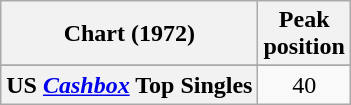<table class="wikitable sortable plainrowheaders" style="text-align:center">
<tr>
<th>Chart (1972)</th>
<th>Peak<br>position</th>
</tr>
<tr>
</tr>
<tr>
</tr>
<tr>
<th scope="row">US <em><a href='#'>Cashbox</a></em> Top Singles</th>
<td style="text-align:center;">40</td>
</tr>
</table>
